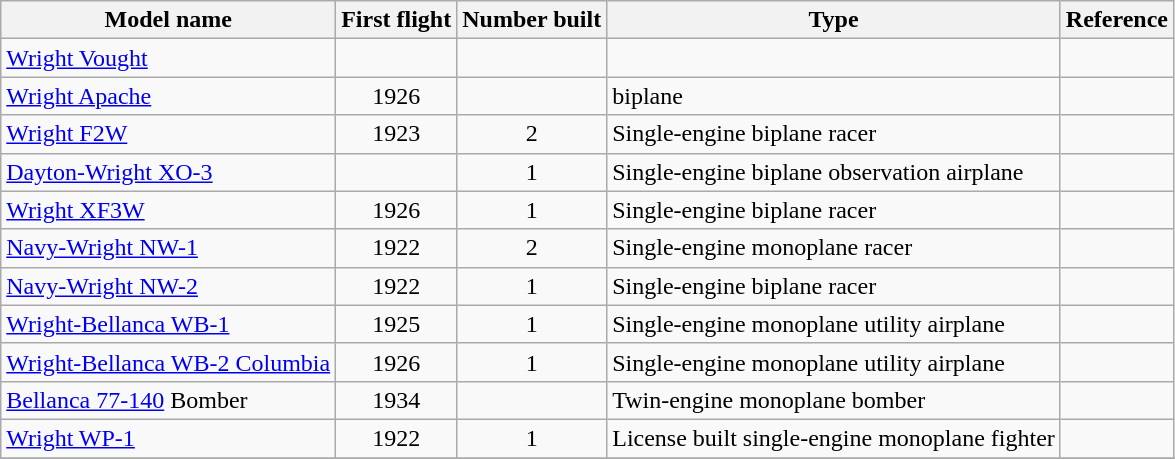<table class="wikitable sortable">
<tr>
<th>Model name</th>
<th>First flight</th>
<th>Number built</th>
<th>Type</th>
<th>Reference</th>
</tr>
<tr>
<td><a href='#'>Wright Vought</a></td>
<td></td>
<td></td>
<td></td>
<td></td>
</tr>
<tr>
<td><a href='#'>Wright Apache</a></td>
<td align=center>1926</td>
<td align=center></td>
<td>biplane</td>
<td></td>
</tr>
<tr>
<td align=left><a href='#'>Wright F2W</a></td>
<td align=center>1923</td>
<td align=center>2</td>
<td align=left>Single-engine biplane racer</td>
<td></td>
</tr>
<tr>
<td align=left><a href='#'>Dayton-Wright XO-3</a></td>
<td align=center></td>
<td align=center>1</td>
<td align=left>Single-engine biplane observation airplane</td>
<td></td>
</tr>
<tr>
<td align=left><a href='#'>Wright XF3W</a></td>
<td align=center>1926</td>
<td align=center>1</td>
<td align=left>Single-engine biplane racer</td>
<td></td>
</tr>
<tr>
<td align=left><a href='#'>Navy-Wright NW-1</a></td>
<td align=center>1922</td>
<td align=center>2</td>
<td align=left>Single-engine monoplane racer</td>
<td></td>
</tr>
<tr>
<td align=left><a href='#'>Navy-Wright NW-2</a></td>
<td align=center>1922</td>
<td align=center>1</td>
<td align=left>Single-engine biplane racer</td>
<td></td>
</tr>
<tr>
<td align=left><a href='#'>Wright-Bellanca WB-1</a></td>
<td align=center>1925</td>
<td align=center>1</td>
<td align=left>Single-engine monoplane utility airplane</td>
<td></td>
</tr>
<tr>
<td align=left><a href='#'>Wright-Bellanca WB-2 Columbia</a></td>
<td align=center>1926</td>
<td align=center>1</td>
<td align=left>Single-engine monoplane utility airplane</td>
<td></td>
</tr>
<tr>
<td align=left><a href='#'>Bellanca 77-140</a> Bomber</td>
<td align=center>1934</td>
<td align=center></td>
<td align=left>Twin-engine monoplane bomber</td>
<td></td>
</tr>
<tr>
<td align=left><a href='#'>Wright WP-1</a></td>
<td align=center>1922</td>
<td align=center>1</td>
<td align=left>License built single-engine monoplane fighter</td>
<td></td>
</tr>
<tr>
</tr>
</table>
